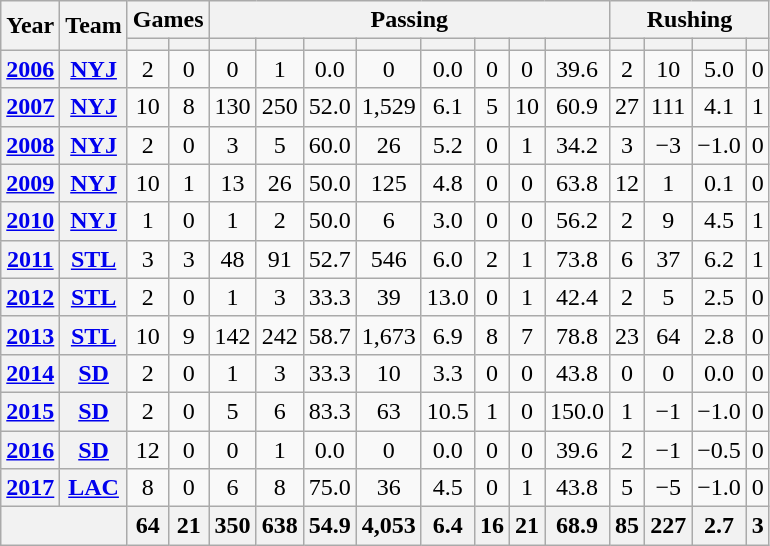<table class="wikitable" style="text-align:center;">
<tr>
<th rowspan="2">Year</th>
<th rowspan="2">Team</th>
<th colspan="2">Games</th>
<th colspan="8">Passing</th>
<th colspan="4">Rushing</th>
</tr>
<tr>
<th></th>
<th></th>
<th></th>
<th></th>
<th></th>
<th></th>
<th></th>
<th></th>
<th></th>
<th></th>
<th></th>
<th></th>
<th></th>
<th></th>
</tr>
<tr>
<th><a href='#'>2006</a></th>
<th><a href='#'>NYJ</a></th>
<td>2</td>
<td>0</td>
<td>0</td>
<td>1</td>
<td>0.0</td>
<td>0</td>
<td>0.0</td>
<td>0</td>
<td>0</td>
<td>39.6</td>
<td>2</td>
<td>10</td>
<td>5.0</td>
<td>0</td>
</tr>
<tr>
<th><a href='#'>2007</a></th>
<th><a href='#'>NYJ</a></th>
<td>10</td>
<td>8</td>
<td>130</td>
<td>250</td>
<td>52.0</td>
<td>1,529</td>
<td>6.1</td>
<td>5</td>
<td>10</td>
<td>60.9</td>
<td>27</td>
<td>111</td>
<td>4.1</td>
<td>1</td>
</tr>
<tr>
<th><a href='#'>2008</a></th>
<th><a href='#'>NYJ</a></th>
<td>2</td>
<td>0</td>
<td>3</td>
<td>5</td>
<td>60.0</td>
<td>26</td>
<td>5.2</td>
<td>0</td>
<td>1</td>
<td>34.2</td>
<td>3</td>
<td>−3</td>
<td>−1.0</td>
<td>0</td>
</tr>
<tr>
<th><a href='#'>2009</a></th>
<th><a href='#'>NYJ</a></th>
<td>10</td>
<td>1</td>
<td>13</td>
<td>26</td>
<td>50.0</td>
<td>125</td>
<td>4.8</td>
<td>0</td>
<td>0</td>
<td>63.8</td>
<td>12</td>
<td>1</td>
<td>0.1</td>
<td>0</td>
</tr>
<tr>
<th><a href='#'>2010</a></th>
<th><a href='#'>NYJ</a></th>
<td>1</td>
<td>0</td>
<td>1</td>
<td>2</td>
<td>50.0</td>
<td>6</td>
<td>3.0</td>
<td>0</td>
<td>0</td>
<td>56.2</td>
<td>2</td>
<td>9</td>
<td>4.5</td>
<td>1</td>
</tr>
<tr>
<th><a href='#'>2011</a></th>
<th><a href='#'>STL</a></th>
<td>3</td>
<td>3</td>
<td>48</td>
<td>91</td>
<td>52.7</td>
<td>546</td>
<td>6.0</td>
<td>2</td>
<td>1</td>
<td>73.8</td>
<td>6</td>
<td>37</td>
<td>6.2</td>
<td>1</td>
</tr>
<tr>
<th><a href='#'>2012</a></th>
<th><a href='#'>STL</a></th>
<td>2</td>
<td>0</td>
<td>1</td>
<td>3</td>
<td>33.3</td>
<td>39</td>
<td>13.0</td>
<td>0</td>
<td>1</td>
<td>42.4</td>
<td>2</td>
<td>5</td>
<td>2.5</td>
<td>0</td>
</tr>
<tr>
<th><a href='#'>2013</a></th>
<th><a href='#'>STL</a></th>
<td>10</td>
<td>9</td>
<td>142</td>
<td>242</td>
<td>58.7</td>
<td>1,673</td>
<td>6.9</td>
<td>8</td>
<td>7</td>
<td>78.8</td>
<td>23</td>
<td>64</td>
<td>2.8</td>
<td>0</td>
</tr>
<tr>
<th><a href='#'>2014</a></th>
<th><a href='#'>SD</a></th>
<td>2</td>
<td>0</td>
<td>1</td>
<td>3</td>
<td>33.3</td>
<td>10</td>
<td>3.3</td>
<td>0</td>
<td>0</td>
<td>43.8</td>
<td>0</td>
<td>0</td>
<td>0.0</td>
<td>0</td>
</tr>
<tr>
<th><a href='#'>2015</a></th>
<th><a href='#'>SD</a></th>
<td>2</td>
<td>0</td>
<td>5</td>
<td>6</td>
<td>83.3</td>
<td>63</td>
<td>10.5</td>
<td>1</td>
<td>0</td>
<td>150.0</td>
<td>1</td>
<td>−1</td>
<td>−1.0</td>
<td>0</td>
</tr>
<tr>
<th><a href='#'>2016</a></th>
<th><a href='#'>SD</a></th>
<td>12</td>
<td>0</td>
<td>0</td>
<td>1</td>
<td>0.0</td>
<td>0</td>
<td>0.0</td>
<td>0</td>
<td>0</td>
<td>39.6</td>
<td>2</td>
<td>−1</td>
<td>−0.5</td>
<td>0</td>
</tr>
<tr>
<th><a href='#'>2017</a></th>
<th><a href='#'>LAC</a></th>
<td>8</td>
<td>0</td>
<td>6</td>
<td>8</td>
<td>75.0</td>
<td>36</td>
<td>4.5</td>
<td>0</td>
<td>1</td>
<td>43.8</td>
<td>5</td>
<td>−5</td>
<td>−1.0</td>
<td>0</td>
</tr>
<tr>
<th colspan="2"></th>
<th>64</th>
<th>21</th>
<th>350</th>
<th>638</th>
<th>54.9</th>
<th>4,053</th>
<th>6.4</th>
<th>16</th>
<th>21</th>
<th>68.9</th>
<th>85</th>
<th>227</th>
<th>2.7</th>
<th>3</th>
</tr>
</table>
